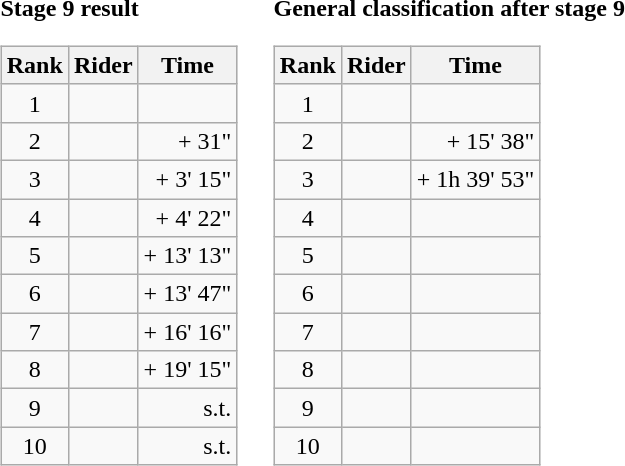<table>
<tr>
<td><strong>Stage 9 result</strong><br><table class="wikitable">
<tr>
<th scope="col">Rank</th>
<th scope="col">Rider</th>
<th scope="col">Time</th>
</tr>
<tr>
<td style="text-align:center;">1</td>
<td></td>
<td style="text-align:right;"></td>
</tr>
<tr>
<td style="text-align:center;">2</td>
<td></td>
<td style="text-align:right;">+ 31"</td>
</tr>
<tr>
<td style="text-align:center;">3</td>
<td></td>
<td style="text-align:right;">+ 3' 15"</td>
</tr>
<tr>
<td style="text-align:center;">4</td>
<td></td>
<td style="text-align:right;">+ 4' 22"</td>
</tr>
<tr>
<td style="text-align:center;">5</td>
<td></td>
<td style="text-align:right;">+ 13' 13"</td>
</tr>
<tr>
<td style="text-align:center;">6</td>
<td></td>
<td style="text-align:right;">+ 13' 47"</td>
</tr>
<tr>
<td style="text-align:center;">7</td>
<td></td>
<td style="text-align:right;">+ 16' 16"</td>
</tr>
<tr>
<td style="text-align:center;">8</td>
<td></td>
<td style="text-align:right;">+ 19' 15"</td>
</tr>
<tr>
<td style="text-align:center;">9</td>
<td></td>
<td style="text-align:right;">s.t.</td>
</tr>
<tr>
<td style="text-align:center;">10</td>
<td></td>
<td style="text-align:right;">s.t.</td>
</tr>
</table>
</td>
<td></td>
<td><strong>General classification after stage 9</strong><br><table class="wikitable">
<tr>
<th scope="col">Rank</th>
<th scope="col">Rider</th>
<th scope="col">Time</th>
</tr>
<tr>
<td style="text-align:center;">1</td>
<td></td>
<td style="text-align:right;"></td>
</tr>
<tr>
<td style="text-align:center;">2</td>
<td></td>
<td style="text-align:right;">+ 15' 38"</td>
</tr>
<tr>
<td style="text-align:center;">3</td>
<td></td>
<td style="text-align:right;">+ 1h 39' 53"</td>
</tr>
<tr>
<td style="text-align:center;">4</td>
<td></td>
<td></td>
</tr>
<tr>
<td style="text-align:center;">5</td>
<td></td>
<td></td>
</tr>
<tr>
<td style="text-align:center;">6</td>
<td></td>
<td></td>
</tr>
<tr>
<td style="text-align:center;">7</td>
<td></td>
<td></td>
</tr>
<tr>
<td style="text-align:center;">8</td>
<td></td>
<td></td>
</tr>
<tr>
<td style="text-align:center;">9</td>
<td></td>
<td></td>
</tr>
<tr>
<td style="text-align:center;">10</td>
<td></td>
<td></td>
</tr>
</table>
</td>
</tr>
</table>
